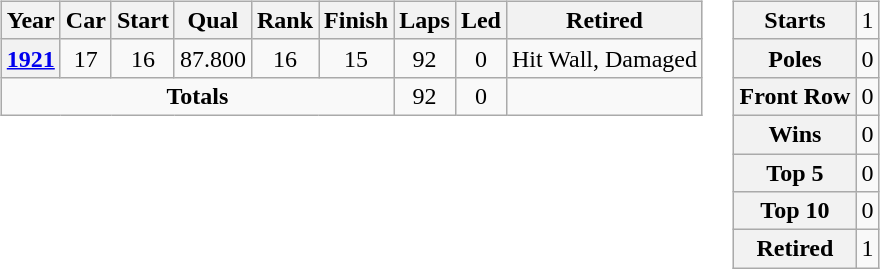<table>
<tr valign=top>
<td><br><table class="wikitable" style="text-align:center">
<tr>
<th>Year</th>
<th>Car</th>
<th>Start</th>
<th>Qual</th>
<th>Rank</th>
<th>Finish</th>
<th>Laps</th>
<th>Led</th>
<th>Retired</th>
</tr>
<tr>
<th><a href='#'>1921</a></th>
<td>17</td>
<td>16</td>
<td>87.800</td>
<td>16</td>
<td>15</td>
<td>92</td>
<td>0</td>
<td>Hit Wall, Damaged</td>
</tr>
<tr>
<td colspan=6><strong>Totals</strong></td>
<td>92</td>
<td>0</td>
<td></td>
</tr>
</table>
</td>
<td><br><table class="wikitable" style="text-align:center">
<tr>
<th>Starts</th>
<td>1</td>
</tr>
<tr>
<th>Poles</th>
<td>0</td>
</tr>
<tr>
<th>Front Row</th>
<td>0</td>
</tr>
<tr>
<th>Wins</th>
<td>0</td>
</tr>
<tr>
<th>Top 5</th>
<td>0</td>
</tr>
<tr>
<th>Top 10</th>
<td>0</td>
</tr>
<tr>
<th>Retired</th>
<td>1</td>
</tr>
</table>
</td>
</tr>
</table>
